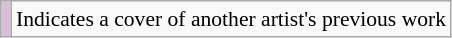<table class="wikitable" style="font-size:90%;">
<tr>
<td style="background-color:#D8BFD8"></td>
<td>Indicates a cover of another artist's previous work</td>
</tr>
</table>
